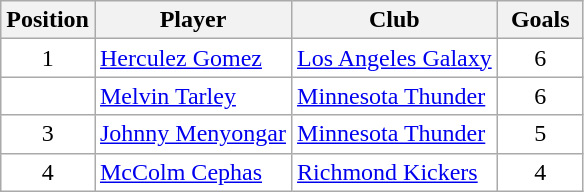<table class="wikitable">
<tr>
<th width="50px">Position</th>
<th>Player</th>
<th>Club</th>
<th width="50px">Goals</th>
</tr>
<tr align="center" valign="top" bgcolor="#FFFFFF">
<td>1</td>
<td align="left"><a href='#'>Herculez Gomez</a></td>
<td align="left"><a href='#'>Los Angeles Galaxy</a></td>
<td>6</td>
</tr>
<tr align="center" valign="top" bgcolor="#FFFFFF">
<td></td>
<td align="left"><a href='#'>Melvin Tarley</a></td>
<td align="left"><a href='#'>Minnesota Thunder</a></td>
<td>6</td>
</tr>
<tr align="center" valign="top" bgcolor="#FFFFFF">
<td>3</td>
<td align="left"><a href='#'>Johnny Menyongar</a></td>
<td align="left"><a href='#'>Minnesota Thunder</a></td>
<td>5</td>
</tr>
<tr align="center" valign="top" bgcolor="#FFFFFF">
<td>4</td>
<td align="left"><a href='#'>McColm Cephas</a></td>
<td align="left"><a href='#'>Richmond Kickers</a></td>
<td>4</td>
</tr>
</table>
